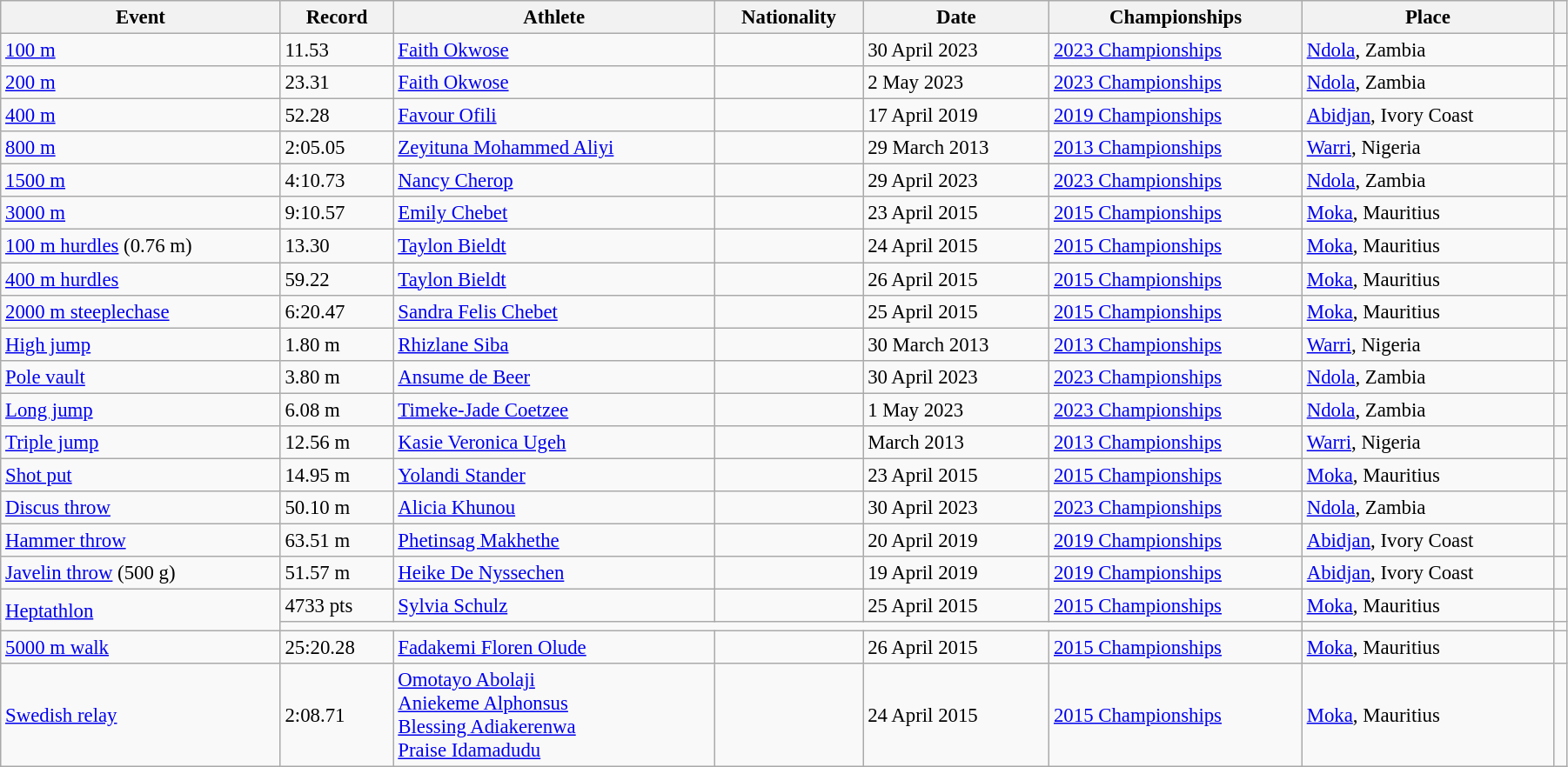<table class="wikitable sortable" style="font-size:95%; width: 95%;">
<tr>
<th>Event</th>
<th>Record</th>
<th>Athlete</th>
<th>Nationality</th>
<th>Date</th>
<th>Championships</th>
<th>Place</th>
<th></th>
</tr>
<tr>
<td><a href='#'>100 m</a></td>
<td>11.53  </td>
<td><a href='#'>Faith Okwose</a></td>
<td></td>
<td>30 April 2023</td>
<td><a href='#'>2023 Championships</a></td>
<td><a href='#'>Ndola</a>, Zambia</td>
<td></td>
</tr>
<tr>
<td><a href='#'>200 m</a></td>
<td>23.31  </td>
<td><a href='#'>Faith Okwose</a></td>
<td></td>
<td>2 May 2023</td>
<td><a href='#'>2023 Championships</a></td>
<td><a href='#'>Ndola</a>, Zambia</td>
<td></td>
</tr>
<tr>
<td><a href='#'>400 m</a></td>
<td>52.28</td>
<td><a href='#'>Favour Ofili</a></td>
<td></td>
<td>17 April 2019</td>
<td><a href='#'>2019 Championships</a></td>
<td><a href='#'>Abidjan</a>, Ivory Coast</td>
<td></td>
</tr>
<tr>
<td><a href='#'>800 m</a></td>
<td>2:05.05</td>
<td><a href='#'>Zeyituna Mohammed Aliyi</a></td>
<td></td>
<td>29 March 2013</td>
<td><a href='#'>2013 Championships</a></td>
<td><a href='#'>Warri</a>, Nigeria</td>
<td></td>
</tr>
<tr>
<td><a href='#'>1500 m</a></td>
<td>4:10.73 </td>
<td><a href='#'>Nancy Cherop</a></td>
<td></td>
<td>29 April 2023</td>
<td><a href='#'>2023 Championships</a></td>
<td><a href='#'>Ndola</a>, Zambia</td>
<td></td>
</tr>
<tr>
<td><a href='#'>3000 m</a></td>
<td>9:10.57</td>
<td><a href='#'>Emily Chebet</a></td>
<td></td>
<td>23 April 2015</td>
<td><a href='#'>2015 Championships</a></td>
<td><a href='#'>Moka</a>, Mauritius</td>
<td></td>
</tr>
<tr>
<td><a href='#'>100 m hurdles</a> (0.76 m)</td>
<td>13.30 </td>
<td><a href='#'>Taylon Bieldt</a></td>
<td></td>
<td>24 April 2015</td>
<td><a href='#'>2015 Championships</a></td>
<td><a href='#'>Moka</a>, Mauritius</td>
<td></td>
</tr>
<tr>
<td><a href='#'>400 m hurdles</a></td>
<td>59.22</td>
<td><a href='#'>Taylon Bieldt</a></td>
<td></td>
<td>26 April 2015</td>
<td><a href='#'>2015 Championships</a></td>
<td><a href='#'>Moka</a>, Mauritius</td>
<td></td>
</tr>
<tr>
<td><a href='#'>2000 m steeplechase</a></td>
<td>6:20.47</td>
<td><a href='#'>Sandra Felis Chebet</a></td>
<td></td>
<td>25 April 2015</td>
<td><a href='#'>2015 Championships</a></td>
<td><a href='#'>Moka</a>, Mauritius</td>
<td></td>
</tr>
<tr>
<td><a href='#'>High jump</a></td>
<td>1.80 m</td>
<td><a href='#'>Rhizlane Siba</a></td>
<td></td>
<td>30 March 2013</td>
<td><a href='#'>2013 Championships</a></td>
<td><a href='#'>Warri</a>, Nigeria</td>
<td></td>
</tr>
<tr>
<td><a href='#'>Pole vault</a></td>
<td>3.80 m </td>
<td><a href='#'>Ansume de Beer</a></td>
<td></td>
<td>30 April 2023</td>
<td><a href='#'>2023 Championships</a></td>
<td><a href='#'>Ndola</a>, Zambia</td>
<td></td>
</tr>
<tr>
<td><a href='#'>Long jump</a></td>
<td>6.08 m  </td>
<td><a href='#'>Timeke-Jade Coetzee</a></td>
<td></td>
<td>1 May 2023</td>
<td><a href='#'>2023 Championships</a></td>
<td><a href='#'>Ndola</a>, Zambia</td>
<td></td>
</tr>
<tr>
<td><a href='#'>Triple jump</a></td>
<td>12.56 m</td>
<td><a href='#'>Kasie Veronica Ugeh</a></td>
<td></td>
<td>March 2013</td>
<td><a href='#'>2013 Championships</a></td>
<td><a href='#'>Warri</a>, Nigeria</td>
<td></td>
</tr>
<tr>
<td><a href='#'>Shot put</a></td>
<td>14.95 m</td>
<td><a href='#'>Yolandi Stander</a></td>
<td></td>
<td>23 April 2015</td>
<td><a href='#'>2015 Championships</a></td>
<td><a href='#'>Moka</a>, Mauritius</td>
<td></td>
</tr>
<tr>
<td><a href='#'>Discus throw</a></td>
<td>50.10 m </td>
<td><a href='#'>Alicia Khunou</a></td>
<td></td>
<td>30 April 2023</td>
<td><a href='#'>2023 Championships</a></td>
<td><a href='#'>Ndola</a>, Zambia</td>
<td></td>
</tr>
<tr>
<td><a href='#'>Hammer throw</a></td>
<td>63.51 m</td>
<td><a href='#'>Phetinsag Makhethe</a></td>
<td></td>
<td>20 April 2019</td>
<td><a href='#'>2019 Championships</a></td>
<td><a href='#'>Abidjan</a>, Ivory Coast</td>
<td></td>
</tr>
<tr>
<td><a href='#'>Javelin throw</a> (500 g)</td>
<td>51.57 m</td>
<td><a href='#'>Heike De Nyssechen</a></td>
<td></td>
<td>19 April 2019</td>
<td><a href='#'>2019 Championships</a></td>
<td><a href='#'>Abidjan</a>, Ivory Coast</td>
<td></td>
</tr>
<tr>
<td rowspan=2><a href='#'>Heptathlon</a></td>
<td>4733 pts</td>
<td><a href='#'>Sylvia Schulz</a></td>
<td></td>
<td>25 April 2015</td>
<td><a href='#'>2015 Championships</a></td>
<td><a href='#'>Moka</a>, Mauritius</td>
<td></td>
</tr>
<tr>
<td colspan=5></td>
<td></td>
</tr>
<tr>
<td><a href='#'>5000 m walk</a></td>
<td>25:20.28</td>
<td><a href='#'>Fadakemi Floren Olude</a></td>
<td></td>
<td>26 April 2015</td>
<td><a href='#'>2015 Championships</a></td>
<td><a href='#'>Moka</a>, Mauritius</td>
<td></td>
</tr>
<tr>
<td><a href='#'>Swedish relay</a></td>
<td>2:08.71</td>
<td><a href='#'>Omotayo Abolaji</a><br><a href='#'>Aniekeme Alphonsus</a><br><a href='#'>Blessing Adiakerenwa</a><br><a href='#'>Praise Idamadudu</a></td>
<td></td>
<td>24 April 2015</td>
<td><a href='#'>2015 Championships</a></td>
<td><a href='#'>Moka</a>, Mauritius</td>
<td></td>
</tr>
</table>
